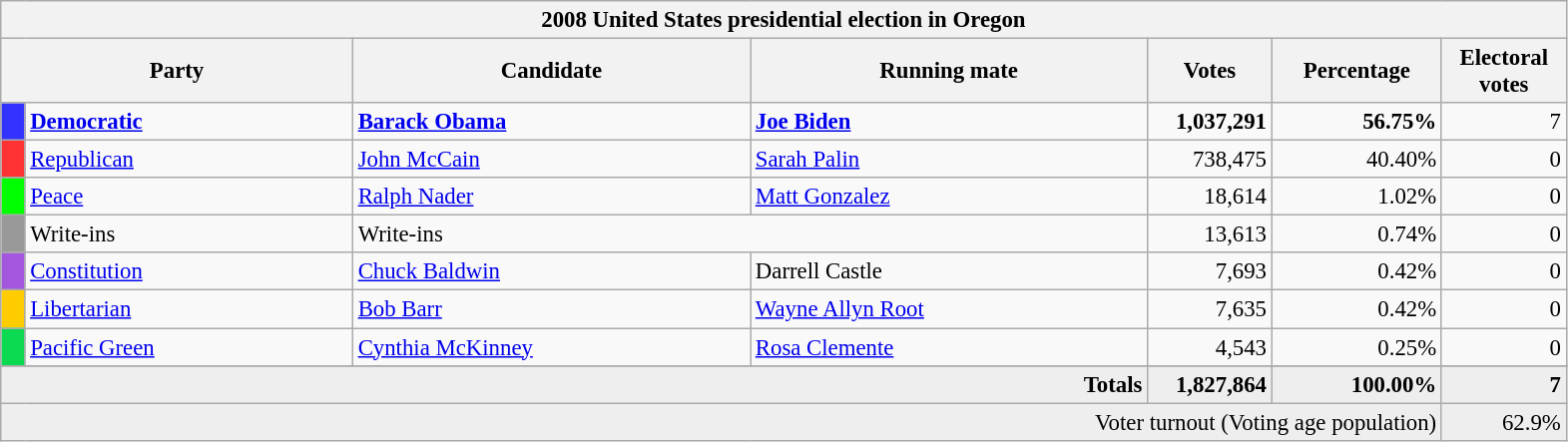<table class="wikitable" style="font-size: 95%;">
<tr>
<th colspan="7">2008 United States presidential election in Oregon</th>
</tr>
<tr>
<th colspan="2" style="width: 15em">Party</th>
<th style="width: 17em">Candidate</th>
<th style="width: 17em">Running mate</th>
<th style="width: 5em">Votes</th>
<th style="width: 7em">Percentage</th>
<th style="width: 5em">Electoral votes</th>
</tr>
<tr>
<th style="background-color:#3333FF; width: 3px"></th>
<td style="width: 130px"><strong><a href='#'>Democratic</a></strong></td>
<td><strong><a href='#'>Barack Obama</a></strong></td>
<td><strong><a href='#'>Joe Biden</a></strong></td>
<td align="right"><strong>1,037,291</strong></td>
<td align="right"><strong>56.75%</strong></td>
<td align="right">7</td>
</tr>
<tr>
<th style="background-color:#FF3333; width: 3px"></th>
<td style="width: 130px"><a href='#'>Republican</a></td>
<td><a href='#'>John McCain</a></td>
<td><a href='#'>Sarah Palin</a></td>
<td align="right">738,475</td>
<td align="right">40.40%</td>
<td align="right">0</td>
</tr>
<tr>
<th style="background-color:#00FF00; width: 3px"></th>
<td style="width: 130px"><a href='#'>Peace</a></td>
<td><a href='#'>Ralph Nader</a></td>
<td><a href='#'>Matt Gonzalez</a></td>
<td align="right">18,614</td>
<td align="right">1.02%</td>
<td align="right">0</td>
</tr>
<tr>
<th style="background-color:#999999; width: 3px"></th>
<td style="width: 130px">Write-ins</td>
<td colspan="2">Write-ins</td>
<td align="right">13,613</td>
<td align="right">0.74%</td>
<td align="right">0</td>
</tr>
<tr>
<th style="background-color:#A356DE; width: 3px"></th>
<td style="width: 130px"><a href='#'>Constitution</a></td>
<td><a href='#'>Chuck Baldwin</a></td>
<td>Darrell Castle</td>
<td align="right">7,693</td>
<td align="right">0.42%</td>
<td align="right">0</td>
</tr>
<tr>
<th style="background-color:#FFCC00; width: 3px"></th>
<td style="width: 130px"><a href='#'>Libertarian</a></td>
<td><a href='#'>Bob Barr</a></td>
<td><a href='#'>Wayne Allyn Root</a></td>
<td align="right">7,635</td>
<td align="right">0.42%</td>
<td align="right">0</td>
</tr>
<tr>
<th style="background-color:#0BDA51; width: 3px"></th>
<td style="width: 130px"><a href='#'>Pacific Green</a></td>
<td><a href='#'>Cynthia McKinney</a></td>
<td><a href='#'>Rosa Clemente</a></td>
<td align="right">4,543</td>
<td align="right">0.25%</td>
<td align="right">0</td>
</tr>
<tr>
</tr>
<tr bgcolor="#EEEEEE">
<td colspan="4" align="right"><strong>Totals</strong></td>
<td align="right"><strong>1,827,864</strong></td>
<td align="right"><strong>100.00%</strong></td>
<td align="right"><strong>7</strong></td>
</tr>
<tr bgcolor="#EEEEEE">
<td colspan="6" align="right">Voter turnout (Voting age population)</td>
<td colspan="1" align="right">62.9%</td>
</tr>
</table>
